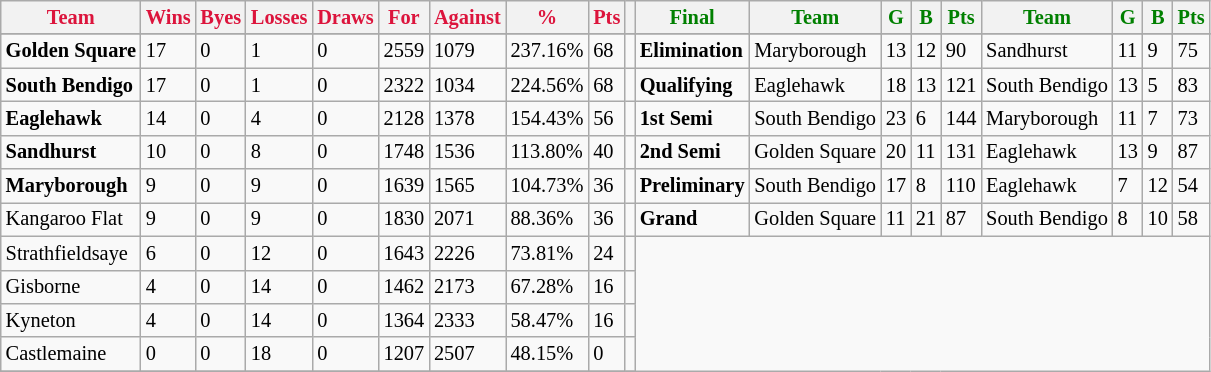<table style="font-size: 85%; text-align: left;" class="wikitable">
<tr>
<th style="color:crimson">Team</th>
<th style="color:crimson">Wins</th>
<th style="color:crimson">Byes</th>
<th style="color:crimson">Losses</th>
<th style="color:crimson">Draws</th>
<th style="color:crimson">For</th>
<th style="color:crimson">Against</th>
<th style="color:crimson">%</th>
<th style="color:crimson">Pts</th>
<th></th>
<th style="color:green">Final</th>
<th style="color:green">Team</th>
<th style="color:green">G</th>
<th style="color:green">B</th>
<th style="color:green">Pts</th>
<th style="color:green">Team</th>
<th style="color:green">G</th>
<th style="color:green">B</th>
<th style="color:green">Pts</th>
</tr>
<tr>
</tr>
<tr>
</tr>
<tr>
<td><strong>	Golden Square	</strong></td>
<td>17</td>
<td>0</td>
<td>1</td>
<td>0</td>
<td>2559</td>
<td>1079</td>
<td>237.16%</td>
<td>68</td>
<td></td>
<td><strong>Elimination</strong></td>
<td>Maryborough</td>
<td>13</td>
<td>12</td>
<td>90</td>
<td>Sandhurst</td>
<td>11</td>
<td>9</td>
<td>75</td>
</tr>
<tr>
<td><strong>	South Bendigo	</strong></td>
<td>17</td>
<td>0</td>
<td>1</td>
<td>0</td>
<td>2322</td>
<td>1034</td>
<td>224.56%</td>
<td>68</td>
<td></td>
<td><strong>Qualifying</strong></td>
<td>Eaglehawk</td>
<td>18</td>
<td>13</td>
<td>121</td>
<td>South Bendigo</td>
<td>13</td>
<td>5</td>
<td>83</td>
</tr>
<tr>
<td><strong>	Eaglehawk	</strong></td>
<td>14</td>
<td>0</td>
<td>4</td>
<td>0</td>
<td>2128</td>
<td>1378</td>
<td>154.43%</td>
<td>56</td>
<td></td>
<td><strong>1st Semi</strong></td>
<td>South Bendigo</td>
<td>23</td>
<td>6</td>
<td>144</td>
<td>Maryborough</td>
<td>11</td>
<td>7</td>
<td>73</td>
</tr>
<tr>
<td><strong>	Sandhurst	</strong></td>
<td>10</td>
<td>0</td>
<td>8</td>
<td>0</td>
<td>1748</td>
<td>1536</td>
<td>113.80%</td>
<td>40</td>
<td></td>
<td><strong>2nd Semi</strong></td>
<td>Golden Square</td>
<td>20</td>
<td>11</td>
<td>131</td>
<td>Eaglehawk</td>
<td>13</td>
<td>9</td>
<td>87</td>
</tr>
<tr>
<td><strong>	Maryborough	</strong></td>
<td>9</td>
<td>0</td>
<td>9</td>
<td>0</td>
<td>1639</td>
<td>1565</td>
<td>104.73%</td>
<td>36</td>
<td></td>
<td><strong>Preliminary</strong></td>
<td>South Bendigo</td>
<td>17</td>
<td>8</td>
<td>110</td>
<td>Eaglehawk</td>
<td>7</td>
<td>12</td>
<td>54</td>
</tr>
<tr>
<td>Kangaroo Flat</td>
<td>9</td>
<td>0</td>
<td>9</td>
<td>0</td>
<td>1830</td>
<td>2071</td>
<td>88.36%</td>
<td>36</td>
<td></td>
<td><strong>Grand</strong></td>
<td>Golden Square</td>
<td>11</td>
<td>21</td>
<td>87</td>
<td>South Bendigo</td>
<td>8</td>
<td>10</td>
<td>58</td>
</tr>
<tr>
<td>Strathfieldsaye</td>
<td>6</td>
<td>0</td>
<td>12</td>
<td>0</td>
<td>1643</td>
<td>2226</td>
<td>73.81%</td>
<td>24</td>
<td></td>
</tr>
<tr>
<td>Gisborne</td>
<td>4</td>
<td>0</td>
<td>14</td>
<td>0</td>
<td>1462</td>
<td>2173</td>
<td>67.28%</td>
<td>16</td>
<td></td>
</tr>
<tr>
<td>Kyneton</td>
<td>4</td>
<td>0</td>
<td>14</td>
<td>0</td>
<td>1364</td>
<td>2333</td>
<td>58.47%</td>
<td>16</td>
<td></td>
</tr>
<tr>
<td>Castlemaine</td>
<td>0</td>
<td>0</td>
<td>18</td>
<td>0</td>
<td>1207</td>
<td>2507</td>
<td>48.15%</td>
<td>0</td>
<td></td>
</tr>
<tr>
</tr>
</table>
